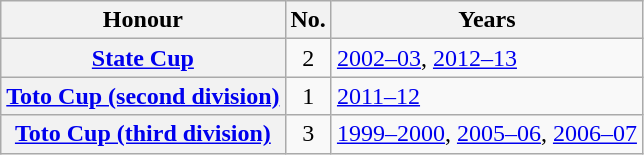<table class="wikitable plainrowheaders">
<tr>
<th scope=col>Honour</th>
<th scope=col>No.</th>
<th scope=col>Years</th>
</tr>
<tr>
<th scope=row><a href='#'>State Cup</a></th>
<td align=center>2</td>
<td><a href='#'>2002–03</a>, <a href='#'>2012–13</a></td>
</tr>
<tr>
<th scope=row><a href='#'>Toto Cup (second division)</a></th>
<td align=center>1</td>
<td><a href='#'>2011–12</a></td>
</tr>
<tr>
<th scope=row><a href='#'>Toto Cup (third division)</a></th>
<td align=center>3</td>
<td><a href='#'>1999–2000</a>, <a href='#'>2005–06</a>, <a href='#'>2006–07</a></td>
</tr>
</table>
